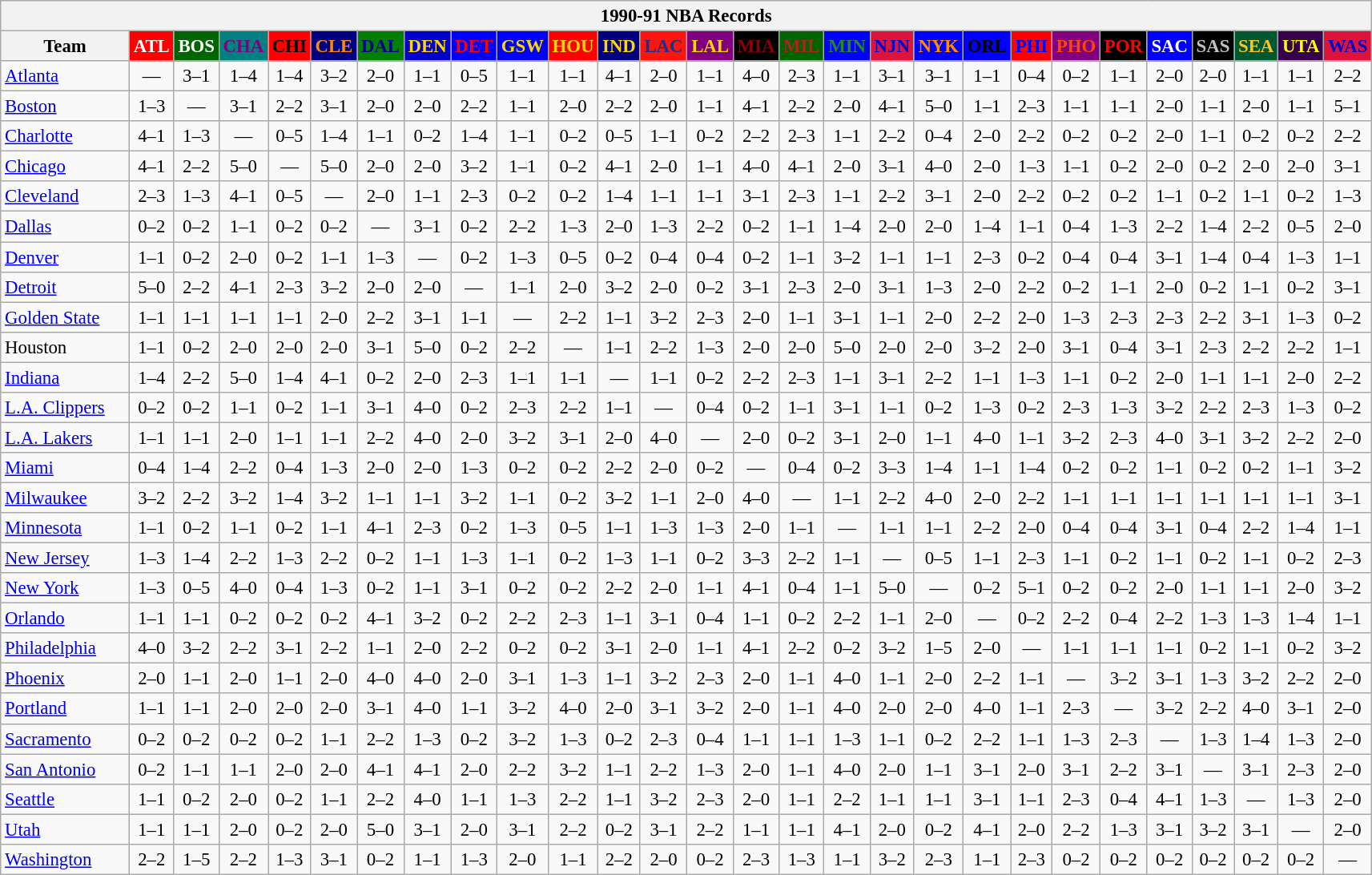<table class="wikitable" style="font-size:95%; text-align:center;">
<tr>
<th colspan=28>1990-91 NBA Records</th>
</tr>
<tr>
<th width=100>Team</th>
<th style="background:#FF0000;color:#FFFFFF;width=35">ATL</th>
<th style="background:#006400;color:#FFFFFF;width=35">BOS</th>
<th style="background:#008080;color:#800080;width=35">CHA</th>
<th style="background:#FF0000;color:#000000;width=35">CHI</th>
<th style="background:#000080;color:#FF8C00;width=35">CLE</th>
<th style="background:#008000;color:#00008B;width=35">DAL</th>
<th style="background:#0000CD;color:#FFD700;width=35">DEN</th>
<th style="background:#0000FF;color:#FF0000;width=35">DET</th>
<th style="background:#0000FF;color:#FFD700;width=35">GSW</th>
<th style="background:#FF0000;color:#FFD700;width=35">HOU</th>
<th style="background:#000080;color:#FFD700;width=35">IND</th>
<th style="background:#F9160D;color:#1A2E8B;width=35">LAC</th>
<th style="background:#800080;color:#FFD700;width=35">LAL</th>
<th style="background:#000000;color:#8B0000;width=35">MIA</th>
<th style="background:#006400;color:#B22222;width=35">MIL</th>
<th style="background:#0000FF;color:#228B22;width=35">MIN</th>
<th style="background:#DC143C;color:#0000CD;width=35">NJN</th>
<th style="background:#0000FF;color:#FF8C00;width=35">NYK</th>
<th style="background:#0000FF;color:#000000;width=35">ORL</th>
<th style="background:#FF0000;color:#0000FF;width=35">PHI</th>
<th style="background:#800080;color:#FF4500;width=35">PHO</th>
<th style="background:#000000;color:#FF0000;width=35">POR</th>
<th style="background:#0000FF;color:#FFFFFF;width=35">SAC</th>
<th style="background:#000000;color:#C0C0C0;width=35">SAS</th>
<th style="background:#005831;color:#FFC322;width=35">SEA</th>
<th style="background:#36004A;color:#FFFF00;width=35">UTA</th>
<th style="background:#DC143C;color:#0000CD;width=35">WAS</th>
</tr>
<tr>
<td style="text-align:left;"><a href='#'>Atlanta</a></td>
<td>—</td>
<td>3–1</td>
<td>1–4</td>
<td>1–4</td>
<td>3–2</td>
<td>2–0</td>
<td>1–1</td>
<td>0–5</td>
<td>1–1</td>
<td>1–1</td>
<td>4–1</td>
<td>2–0</td>
<td>1–1</td>
<td>4–0</td>
<td>2–3</td>
<td>1–1</td>
<td>3–1</td>
<td>3–1</td>
<td>1–1</td>
<td>0–4</td>
<td>0–2</td>
<td>1–1</td>
<td>2–0</td>
<td>2–0</td>
<td>1–1</td>
<td>1–1</td>
<td>2–2</td>
</tr>
<tr>
<td style="text-align:left;"><a href='#'>Boston</a></td>
<td>1–3</td>
<td>—</td>
<td>3–1</td>
<td>2–2</td>
<td>3–1</td>
<td>2–0</td>
<td>2–0</td>
<td>2–2</td>
<td>1–1</td>
<td>2–0</td>
<td>2–2</td>
<td>2–0</td>
<td>1–1</td>
<td>4–1</td>
<td>2–2</td>
<td>2–0</td>
<td>4–1</td>
<td>5–0</td>
<td>1–1</td>
<td>2–3</td>
<td>1–1</td>
<td>1–1</td>
<td>2–0</td>
<td>1–1</td>
<td>2–0</td>
<td>1–1</td>
<td>5–1</td>
</tr>
<tr>
<td style="text-align:left;"><a href='#'>Charlotte</a></td>
<td>4–1</td>
<td>1–3</td>
<td>—</td>
<td>0–5</td>
<td>1–4</td>
<td>1–1</td>
<td>0–2</td>
<td>1–4</td>
<td>1–1</td>
<td>0–2</td>
<td>0–5</td>
<td>1–1</td>
<td>0–2</td>
<td>2–2</td>
<td>2–3</td>
<td>1–1</td>
<td>2–2</td>
<td>0–4</td>
<td>2–0</td>
<td>2–2</td>
<td>0–2</td>
<td>0–2</td>
<td>2–0</td>
<td>1–1</td>
<td>0–2</td>
<td>0–2</td>
<td>2–2</td>
</tr>
<tr>
<td style="text-align:left;"><a href='#'>Chicago</a></td>
<td>4–1</td>
<td>2–2</td>
<td>5–0</td>
<td>—</td>
<td>5–0</td>
<td>2–0</td>
<td>2–0</td>
<td>3–2</td>
<td>1–1</td>
<td>0–2</td>
<td>4–1</td>
<td>2–0</td>
<td>1–1</td>
<td>4–0</td>
<td>4–1</td>
<td>2–0</td>
<td>3–1</td>
<td>4–0</td>
<td>2–0</td>
<td>1–3</td>
<td>1–1</td>
<td>0–2</td>
<td>2–0</td>
<td>0–2</td>
<td>2–0</td>
<td>2–0</td>
<td>3–1</td>
</tr>
<tr>
<td style="text-align:left;"><a href='#'>Cleveland</a></td>
<td>2–3</td>
<td>1–3</td>
<td>4–1</td>
<td>0–5</td>
<td>—</td>
<td>2–0</td>
<td>1–1</td>
<td>2–3</td>
<td>0–2</td>
<td>0–2</td>
<td>1–4</td>
<td>1–1</td>
<td>1–1</td>
<td>3–1</td>
<td>2–3</td>
<td>1–1</td>
<td>2–2</td>
<td>3–1</td>
<td>2–0</td>
<td>2–2</td>
<td>0–2</td>
<td>0–2</td>
<td>1–1</td>
<td>0–2</td>
<td>1–1</td>
<td>0–2</td>
<td>1–3</td>
</tr>
<tr>
<td style="text-align:left;"><a href='#'>Dallas</a></td>
<td>0–2</td>
<td>0–2</td>
<td>1–1</td>
<td>0–2</td>
<td>0–2</td>
<td>—</td>
<td>3–1</td>
<td>0–2</td>
<td>2–2</td>
<td>1–3</td>
<td>2–0</td>
<td>1–3</td>
<td>2–2</td>
<td>0–2</td>
<td>1–1</td>
<td>1–4</td>
<td>2–0</td>
<td>2–0</td>
<td>1–4</td>
<td>1–1</td>
<td>0–4</td>
<td>1–3</td>
<td>2–2</td>
<td>1–4</td>
<td>2–2</td>
<td>0–5</td>
<td>2–0</td>
</tr>
<tr>
<td style="text-align:left;"><a href='#'>Denver</a></td>
<td>1–1</td>
<td>0–2</td>
<td>2–0</td>
<td>0–2</td>
<td>1–1</td>
<td>1–3</td>
<td>—</td>
<td>0–2</td>
<td>1–3</td>
<td>0–5</td>
<td>0–2</td>
<td>0–4</td>
<td>0–4</td>
<td>0–2</td>
<td>1–1</td>
<td>3–2</td>
<td>1–1</td>
<td>1–1</td>
<td>2–3</td>
<td>0–2</td>
<td>0–4</td>
<td>0–4</td>
<td>3–1</td>
<td>1–4</td>
<td>0–4</td>
<td>1–3</td>
<td>1–1</td>
</tr>
<tr>
<td style="text-align:left;"><a href='#'>Detroit</a></td>
<td>5–0</td>
<td>2–2</td>
<td>4–1</td>
<td>2–3</td>
<td>3–2</td>
<td>2–0</td>
<td>2–0</td>
<td>—</td>
<td>1–1</td>
<td>2–0</td>
<td>3–2</td>
<td>2–0</td>
<td>0–2</td>
<td>3–1</td>
<td>2–3</td>
<td>2–0</td>
<td>3–1</td>
<td>1–3</td>
<td>2–0</td>
<td>2–2</td>
<td>0–2</td>
<td>1–1</td>
<td>2–0</td>
<td>0–2</td>
<td>1–1</td>
<td>0–2</td>
<td>3–1</td>
</tr>
<tr>
<td style="text-align:left;"><a href='#'>Golden State</a></td>
<td>1–1</td>
<td>1–1</td>
<td>1–1</td>
<td>1–1</td>
<td>2–0</td>
<td>2–2</td>
<td>3–1</td>
<td>1–1</td>
<td>—</td>
<td>2–2</td>
<td>1–1</td>
<td>3–2</td>
<td>2–3</td>
<td>2–0</td>
<td>1–1</td>
<td>3–1</td>
<td>1–1</td>
<td>2–0</td>
<td>2–2</td>
<td>2–0</td>
<td>1–3</td>
<td>2–3</td>
<td>2–3</td>
<td>2–2</td>
<td>3–1</td>
<td>1–3</td>
<td>0–2</td>
</tr>
<tr>
<td style="text-align:left;">Houston</td>
<td>1–1</td>
<td>0–2</td>
<td>2–0</td>
<td>2–0</td>
<td>2–0</td>
<td>3–1</td>
<td>5–0</td>
<td>0–2</td>
<td>2–2</td>
<td>—</td>
<td>1–1</td>
<td>2–2</td>
<td>1–3</td>
<td>2–0</td>
<td>2–0</td>
<td>5–0</td>
<td>2–0</td>
<td>2–0</td>
<td>3–2</td>
<td>2–0</td>
<td>3–1</td>
<td>0–4</td>
<td>3–1</td>
<td>2–3</td>
<td>2–2</td>
<td>2–2</td>
<td>1–1</td>
</tr>
<tr>
<td style="text-align:left;"><a href='#'>Indiana</a></td>
<td>1–4</td>
<td>2–2</td>
<td>5–0</td>
<td>1–4</td>
<td>4–1</td>
<td>0–2</td>
<td>2–0</td>
<td>2–3</td>
<td>1–1</td>
<td>1–1</td>
<td>—</td>
<td>1–1</td>
<td>0–2</td>
<td>2–2</td>
<td>2–3</td>
<td>1–1</td>
<td>3–1</td>
<td>2–2</td>
<td>1–1</td>
<td>1–3</td>
<td>1–1</td>
<td>0–2</td>
<td>2–0</td>
<td>1–1</td>
<td>1–1</td>
<td>2–0</td>
<td>2–2</td>
</tr>
<tr>
<td style="text-align:left;"><a href='#'>L.A. Clippers</a></td>
<td>0–2</td>
<td>0–2</td>
<td>1–1</td>
<td>0–2</td>
<td>1–1</td>
<td>3–1</td>
<td>4–0</td>
<td>0–2</td>
<td>2–3</td>
<td>2–2</td>
<td>1–1</td>
<td>—</td>
<td>0–4</td>
<td>0–2</td>
<td>1–1</td>
<td>3–1</td>
<td>1–1</td>
<td>0–2</td>
<td>1–3</td>
<td>0–2</td>
<td>2–3</td>
<td>1–3</td>
<td>3–2</td>
<td>2–2</td>
<td>2–3</td>
<td>1–3</td>
<td>0–2</td>
</tr>
<tr>
<td style="text-align:left;"><a href='#'>L.A. Lakers</a></td>
<td>1–1</td>
<td>1–1</td>
<td>2–0</td>
<td>1–1</td>
<td>1–1</td>
<td>2–2</td>
<td>4–0</td>
<td>2–0</td>
<td>3–2</td>
<td>3–1</td>
<td>2–0</td>
<td>4–0</td>
<td>—</td>
<td>2–0</td>
<td>0–2</td>
<td>3–1</td>
<td>2–0</td>
<td>1–1</td>
<td>4–0</td>
<td>1–1</td>
<td>3–2</td>
<td>2–3</td>
<td>4–0</td>
<td>3–1</td>
<td>3–2</td>
<td>2–2</td>
<td>2–0</td>
</tr>
<tr>
<td style="text-align:left;"><a href='#'>Miami</a></td>
<td>0–4</td>
<td>1–4</td>
<td>2–2</td>
<td>0–4</td>
<td>1–3</td>
<td>2–0</td>
<td>2–0</td>
<td>1–3</td>
<td>0–2</td>
<td>0–2</td>
<td>2–2</td>
<td>2–0</td>
<td>0–2</td>
<td>—</td>
<td>0–4</td>
<td>0–2</td>
<td>3–3</td>
<td>1–4</td>
<td>1–1</td>
<td>1–4</td>
<td>0–2</td>
<td>0–2</td>
<td>1–1</td>
<td>0–2</td>
<td>0–2</td>
<td>1–1</td>
<td>3–2</td>
</tr>
<tr>
<td style="text-align:left;"><a href='#'>Milwaukee</a></td>
<td>3–2</td>
<td>2–2</td>
<td>3–2</td>
<td>1–4</td>
<td>3–2</td>
<td>1–1</td>
<td>1–1</td>
<td>3–2</td>
<td>1–1</td>
<td>0–2</td>
<td>3–2</td>
<td>1–1</td>
<td>2–0</td>
<td>4–0</td>
<td>—</td>
<td>1–1</td>
<td>2–2</td>
<td>4–0</td>
<td>2–0</td>
<td>2–2</td>
<td>1–1</td>
<td>1–1</td>
<td>1–1</td>
<td>1–1</td>
<td>1–1</td>
<td>1–1</td>
<td>3–1</td>
</tr>
<tr>
<td style="text-align:left;"><a href='#'>Minnesota</a></td>
<td>1–1</td>
<td>0–2</td>
<td>1–1</td>
<td>0–2</td>
<td>1–1</td>
<td>4–1</td>
<td>2–3</td>
<td>0–2</td>
<td>1–3</td>
<td>0–5</td>
<td>1–1</td>
<td>1–3</td>
<td>1–3</td>
<td>2–0</td>
<td>1–1</td>
<td>—</td>
<td>1–1</td>
<td>1–1</td>
<td>2–2</td>
<td>2–0</td>
<td>0–4</td>
<td>0–4</td>
<td>3–1</td>
<td>0–4</td>
<td>2–2</td>
<td>1–4</td>
<td>1–1</td>
</tr>
<tr>
<td style="text-align:left;"><a href='#'>New Jersey</a></td>
<td>1–3</td>
<td>1–4</td>
<td>2–2</td>
<td>1–3</td>
<td>2–2</td>
<td>0–2</td>
<td>1–1</td>
<td>1–3</td>
<td>1–1</td>
<td>0–2</td>
<td>1–3</td>
<td>1–1</td>
<td>0–2</td>
<td>3–3</td>
<td>2–2</td>
<td>1–1</td>
<td>—</td>
<td>0–5</td>
<td>1–1</td>
<td>2–3</td>
<td>1–1</td>
<td>0–2</td>
<td>1–1</td>
<td>0–2</td>
<td>1–1</td>
<td>0–2</td>
<td>2–3</td>
</tr>
<tr>
<td style="text-align:left;"><a href='#'>New York</a></td>
<td>1–3</td>
<td>0–5</td>
<td>4–0</td>
<td>0–4</td>
<td>1–3</td>
<td>0–2</td>
<td>1–1</td>
<td>3–1</td>
<td>0–2</td>
<td>0–2</td>
<td>2–2</td>
<td>2–0</td>
<td>1–1</td>
<td>4–1</td>
<td>0–4</td>
<td>1–1</td>
<td>5–0</td>
<td>—</td>
<td>0–2</td>
<td>5–1</td>
<td>0–2</td>
<td>0–2</td>
<td>2–0</td>
<td>1–1</td>
<td>1–1</td>
<td>2–0</td>
<td>3–2</td>
</tr>
<tr>
<td style="text-align:left;"><a href='#'>Orlando</a></td>
<td>1–1</td>
<td>1–1</td>
<td>0–2</td>
<td>0–2</td>
<td>0–2</td>
<td>4–1</td>
<td>3–2</td>
<td>0–2</td>
<td>2–2</td>
<td>2–3</td>
<td>1–1</td>
<td>3–1</td>
<td>0–4</td>
<td>1–1</td>
<td>0–2</td>
<td>2–2</td>
<td>1–1</td>
<td>2–0</td>
<td>—</td>
<td>0–2</td>
<td>2–2</td>
<td>0–4</td>
<td>2–2</td>
<td>1–3</td>
<td>1–3</td>
<td>1–4</td>
<td>1–1</td>
</tr>
<tr>
<td style="text-align:left;"><a href='#'>Philadelphia</a></td>
<td>4–0</td>
<td>3–2</td>
<td>2–2</td>
<td>3–1</td>
<td>2–2</td>
<td>1–1</td>
<td>2–0</td>
<td>2–2</td>
<td>0–2</td>
<td>0–2</td>
<td>3–1</td>
<td>2–0</td>
<td>1–1</td>
<td>4–1</td>
<td>2–2</td>
<td>0–2</td>
<td>3–2</td>
<td>1–5</td>
<td>2–0</td>
<td>—</td>
<td>1–1</td>
<td>1–1</td>
<td>1–1</td>
<td>0–2</td>
<td>1–1</td>
<td>0–2</td>
<td>3–2</td>
</tr>
<tr>
<td style="text-align:left;"><a href='#'>Phoenix</a></td>
<td>2–0</td>
<td>1–1</td>
<td>2–0</td>
<td>1–1</td>
<td>2–0</td>
<td>4–0</td>
<td>4–0</td>
<td>2–0</td>
<td>3–1</td>
<td>1–3</td>
<td>1–1</td>
<td>3–2</td>
<td>2–3</td>
<td>2–0</td>
<td>1–1</td>
<td>4–0</td>
<td>1–1</td>
<td>2–0</td>
<td>2–2</td>
<td>1–1</td>
<td>—</td>
<td>3–2</td>
<td>3–1</td>
<td>1–3</td>
<td>3–2</td>
<td>2–2</td>
<td>2–0</td>
</tr>
<tr>
<td style="text-align:left;"><a href='#'>Portland</a></td>
<td>1–1</td>
<td>1–1</td>
<td>2–0</td>
<td>2–0</td>
<td>2–0</td>
<td>3–1</td>
<td>4–0</td>
<td>1–1</td>
<td>3–2</td>
<td>4–0</td>
<td>2–0</td>
<td>3–1</td>
<td>3–2</td>
<td>2–0</td>
<td>1–1</td>
<td>4–0</td>
<td>2–0</td>
<td>2–0</td>
<td>4–0</td>
<td>1–1</td>
<td>2–3</td>
<td>—</td>
<td>3–2</td>
<td>2–2</td>
<td>4–0</td>
<td>3–1</td>
<td>2–0</td>
</tr>
<tr>
<td style="text-align:left;"><a href='#'>Sacramento</a></td>
<td>0–2</td>
<td>0–2</td>
<td>0–2</td>
<td>0–2</td>
<td>1–1</td>
<td>2–2</td>
<td>1–3</td>
<td>0–2</td>
<td>3–2</td>
<td>1–3</td>
<td>0–2</td>
<td>2–3</td>
<td>0–4</td>
<td>1–1</td>
<td>1–1</td>
<td>1–3</td>
<td>1–1</td>
<td>0–2</td>
<td>2–2</td>
<td>1–1</td>
<td>1–3</td>
<td>2–3</td>
<td>—</td>
<td>1–3</td>
<td>1–4</td>
<td>1–3</td>
<td>2–0</td>
</tr>
<tr>
<td style="text-align:left;"><a href='#'>San Antonio</a></td>
<td>0–2</td>
<td>1–1</td>
<td>1–1</td>
<td>2–0</td>
<td>2–0</td>
<td>4–1</td>
<td>4–1</td>
<td>2–0</td>
<td>2–2</td>
<td>3–2</td>
<td>1–1</td>
<td>2–2</td>
<td>1–3</td>
<td>2–0</td>
<td>1–1</td>
<td>4–0</td>
<td>2–0</td>
<td>1–1</td>
<td>3–1</td>
<td>2–0</td>
<td>3–1</td>
<td>2–2</td>
<td>3–1</td>
<td>—</td>
<td>3–1</td>
<td>2–3</td>
<td>2–0</td>
</tr>
<tr>
<td style="text-align:left;"><a href='#'>Seattle</a></td>
<td>1–1</td>
<td>0–2</td>
<td>2–0</td>
<td>0–2</td>
<td>1–1</td>
<td>2–2</td>
<td>4–0</td>
<td>1–1</td>
<td>1–3</td>
<td>2–2</td>
<td>1–1</td>
<td>3–2</td>
<td>2–3</td>
<td>2–0</td>
<td>1–1</td>
<td>2–2</td>
<td>1–1</td>
<td>1–1</td>
<td>3–1</td>
<td>1–1</td>
<td>2–3</td>
<td>0–4</td>
<td>4–1</td>
<td>1–3</td>
<td>—</td>
<td>1–3</td>
<td>2–0</td>
</tr>
<tr>
<td style="text-align:left;"><a href='#'>Utah</a></td>
<td>1–1</td>
<td>1–1</td>
<td>2–0</td>
<td>0–2</td>
<td>2–0</td>
<td>5–0</td>
<td>3–1</td>
<td>2–0</td>
<td>3–1</td>
<td>2–2</td>
<td>0–2</td>
<td>3–1</td>
<td>2–2</td>
<td>1–1</td>
<td>1–1</td>
<td>4–1</td>
<td>2–0</td>
<td>0–2</td>
<td>4–1</td>
<td>2–0</td>
<td>2–2</td>
<td>1–3</td>
<td>3–1</td>
<td>3–2</td>
<td>3–1</td>
<td>—</td>
<td>2–0</td>
</tr>
<tr>
<td style="text-align:left;"><a href='#'>Washington</a></td>
<td>2–2</td>
<td>1–5</td>
<td>2–2</td>
<td>1–3</td>
<td>3–1</td>
<td>0–2</td>
<td>1–1</td>
<td>1–3</td>
<td>2–0</td>
<td>1–1</td>
<td>2–2</td>
<td>2–0</td>
<td>0–2</td>
<td>2–3</td>
<td>1–3</td>
<td>1–1</td>
<td>3–2</td>
<td>2–3</td>
<td>1–1</td>
<td>2–3</td>
<td>0–2</td>
<td>0–2</td>
<td>0–2</td>
<td>0–2</td>
<td>0–2</td>
<td>0–2</td>
<td>—</td>
</tr>
</table>
